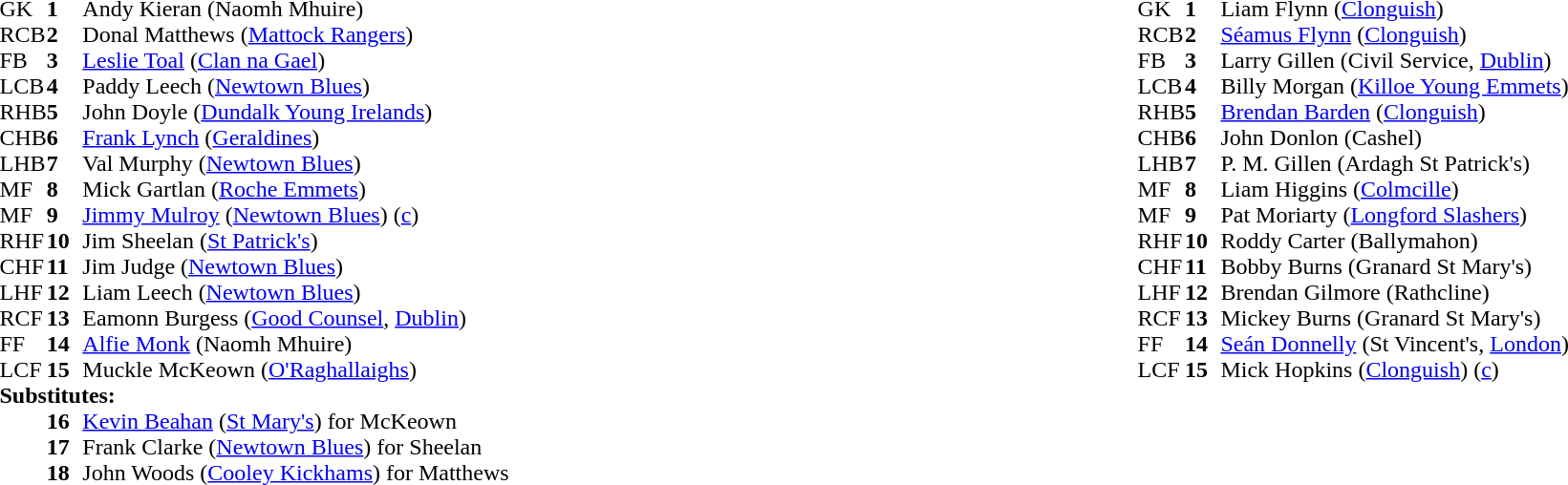<table style="width:100%;">
<tr>
<td style="vertical-align:top; width:50%"><br><table cellspacing="0" cellpadding="0">
<tr>
<th width="25"></th>
<th width="25"></th>
</tr>
<tr>
<td>GK</td>
<td><strong>1</strong></td>
<td>Andy Kieran (Naomh Mhuire)</td>
</tr>
<tr>
<td>RCB</td>
<td><strong>2</strong></td>
<td>Donal Matthews (<a href='#'>Mattock Rangers</a>)</td>
</tr>
<tr>
<td>FB</td>
<td><strong>3</strong></td>
<td><a href='#'>Leslie Toal</a> (<a href='#'>Clan na Gael</a>)</td>
</tr>
<tr>
<td>LCB</td>
<td><strong>4</strong></td>
<td>Paddy Leech (<a href='#'>Newtown Blues</a>)</td>
</tr>
<tr>
<td>RHB</td>
<td><strong>5</strong></td>
<td>John Doyle (<a href='#'>Dundalk Young Irelands</a>)</td>
</tr>
<tr>
<td>CHB</td>
<td><strong>6</strong></td>
<td><a href='#'>Frank Lynch</a> (<a href='#'>Geraldines</a>)</td>
</tr>
<tr>
<td>LHB</td>
<td><strong>7</strong></td>
<td>Val Murphy (<a href='#'>Newtown Blues</a>)</td>
</tr>
<tr>
<td>MF</td>
<td><strong>8</strong></td>
<td>Mick Gartlan (<a href='#'>Roche Emmets</a>)</td>
</tr>
<tr>
<td>MF</td>
<td><strong>9</strong></td>
<td><a href='#'>Jimmy Mulroy</a> (<a href='#'>Newtown Blues</a>) (<a href='#'>c</a>)</td>
</tr>
<tr>
<td>RHF</td>
<td><strong>10</strong></td>
<td>Jim Sheelan (<a href='#'>St Patrick's</a>)</td>
</tr>
<tr>
<td>CHF</td>
<td><strong>11</strong></td>
<td>Jim Judge (<a href='#'>Newtown Blues</a>)</td>
</tr>
<tr>
<td>LHF</td>
<td><strong>12</strong></td>
<td>Liam Leech (<a href='#'>Newtown Blues</a>)</td>
</tr>
<tr>
<td>RCF</td>
<td><strong>13</strong></td>
<td>Eamonn Burgess (<a href='#'>Good Counsel</a>, <a href='#'>Dublin</a>)</td>
</tr>
<tr>
<td>FF</td>
<td><strong>14</strong></td>
<td><a href='#'>Alfie Monk</a> (Naomh Mhuire)</td>
</tr>
<tr>
<td>LCF</td>
<td><strong>15</strong></td>
<td>Muckle McKeown (<a href='#'>O'Raghallaighs</a>)</td>
</tr>
<tr>
<td colspan=3><strong>Substitutes:</strong></td>
</tr>
<tr>
<td></td>
<td><strong>16</strong></td>
<td><a href='#'>Kevin Beahan</a> (<a href='#'>St Mary's</a>) for McKeown</td>
</tr>
<tr>
<td></td>
<td><strong>17</strong></td>
<td>Frank Clarke (<a href='#'>Newtown Blues</a>) for Sheelan</td>
</tr>
<tr>
<td></td>
<td><strong>18</strong></td>
<td>John Woods (<a href='#'>Cooley Kickhams</a>) for Matthews</td>
</tr>
</table>
</td>
<td style="vertical-align:top; width:50%"><br><table cellspacing="0" cellpadding="0" style="margin:auto">
<tr>
<th width="25"></th>
<th width="25"></th>
</tr>
<tr>
<td>GK</td>
<td><strong>1</strong></td>
<td>Liam Flynn (<a href='#'>Clonguish</a>)</td>
</tr>
<tr>
<td>RCB</td>
<td><strong>2</strong></td>
<td><a href='#'>Séamus Flynn</a> (<a href='#'>Clonguish</a>)</td>
</tr>
<tr>
<td>FB</td>
<td><strong>3</strong></td>
<td>Larry Gillen (Civil Service, <a href='#'>Dublin</a>)</td>
</tr>
<tr>
<td>LCB</td>
<td><strong>4</strong></td>
<td>Billy Morgan (<a href='#'>Killoe Young Emmets</a>)</td>
</tr>
<tr>
<td>RHB</td>
<td><strong>5</strong></td>
<td><a href='#'>Brendan Barden</a> (<a href='#'>Clonguish</a>)</td>
</tr>
<tr>
<td>CHB</td>
<td><strong>6</strong></td>
<td>John Donlon (Cashel)</td>
</tr>
<tr>
<td>LHB</td>
<td><strong>7</strong></td>
<td>P. M. Gillen (Ardagh St Patrick's)</td>
</tr>
<tr>
<td>MF</td>
<td><strong>8</strong></td>
<td>Liam Higgins (<a href='#'>Colmcille</a>)</td>
</tr>
<tr>
<td>MF</td>
<td><strong>9</strong></td>
<td>Pat Moriarty (<a href='#'>Longford Slashers</a>)</td>
</tr>
<tr>
<td>RHF</td>
<td><strong>10</strong></td>
<td>Roddy Carter (Ballymahon)</td>
</tr>
<tr>
<td>CHF</td>
<td><strong>11</strong></td>
<td>Bobby Burns (Granard St Mary's)</td>
</tr>
<tr>
<td>LHF</td>
<td><strong>12</strong></td>
<td>Brendan Gilmore (Rathcline)</td>
</tr>
<tr>
<td>RCF</td>
<td><strong>13</strong></td>
<td>Mickey Burns (Granard St Mary's)</td>
</tr>
<tr>
<td>FF</td>
<td><strong>14</strong></td>
<td><a href='#'>Seán Donnelly</a> (St Vincent's, <a href='#'>London</a>)</td>
</tr>
<tr>
<td>LCF</td>
<td><strong>15</strong></td>
<td>Mick Hopkins (<a href='#'>Clonguish</a>) (<a href='#'>c</a>)</td>
</tr>
<tr>
</tr>
</table>
</td>
</tr>
<tr>
</tr>
</table>
